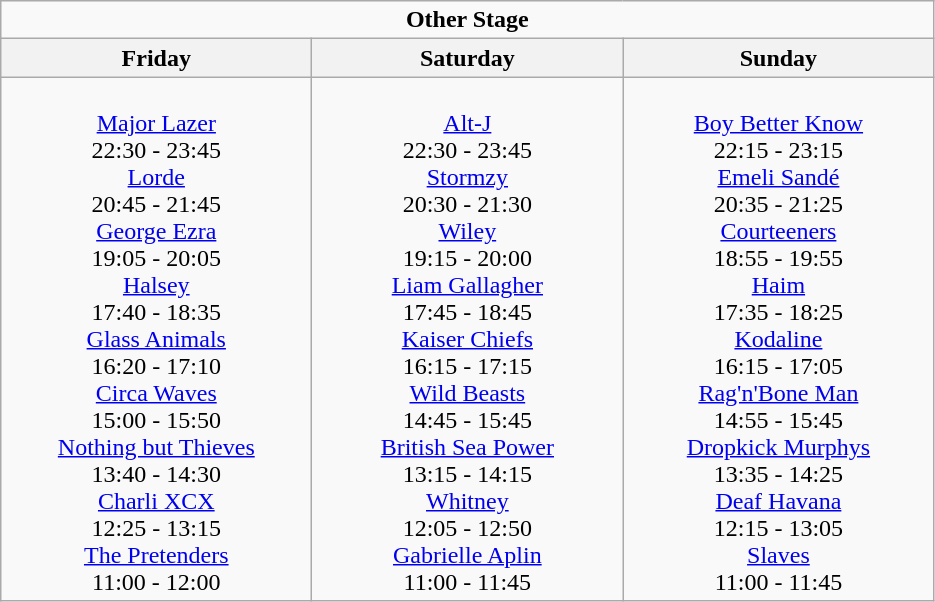<table class="wikitable">
<tr>
<td colspan="3" style="text-align:center;"><strong>Other Stage</strong></td>
</tr>
<tr>
<th>Friday</th>
<th>Saturday</th>
<th>Sunday</th>
</tr>
<tr>
<td style="text-align:center; vertical-align:top; width:200px;"><br><a href='#'>Major Lazer</a><br>22:30 - 23:45
<br><a href='#'>Lorde</a><br>20:45 - 21:45
<br><a href='#'>George Ezra</a><br>19:05 - 20:05
<br><a href='#'>Halsey</a><br>17:40 - 18:35
<br><a href='#'>Glass Animals</a><br> 16:20 - 17:10
<br><a href='#'>Circa Waves</a><br>15:00 - 15:50
<br><a href='#'>Nothing but Thieves</a><br>13:40 - 14:30
<br><a href='#'>Charli XCX</a><br>12:25 - 13:15
<br><a href='#'>The Pretenders</a><br>11:00 - 12:00</td>
<td style="text-align:center; vertical-align:top; width:200px;"><br><a href='#'>Alt-J</a><br>22:30 - 23:45
<br><a href='#'>Stormzy</a><br>20:30 - 21:30
<br><a href='#'>Wiley</a><br>19:15 - 20:00
<br><a href='#'>Liam Gallagher</a><br>17:45 - 18:45
<br><a href='#'>Kaiser Chiefs</a><br>16:15 - 17:15
<br><a href='#'>Wild Beasts</a><br>14:45 - 15:45
<br><a href='#'>British Sea Power</a><br>13:15 - 14:15
<br><a href='#'>Whitney</a><br>12:05 - 12:50
<br><a href='#'>Gabrielle Aplin</a><br>11:00 - 11:45</td>
<td style="text-align:center; vertical-align:top; width:200px;"><br><a href='#'>Boy Better Know</a><br>22:15 - 23:15
<br><a href='#'>Emeli Sandé</a><br>20:35 - 21:25
<br><a href='#'>Courteeners</a><br>18:55 - 19:55
<br><a href='#'>Haim</a><br>17:35 - 18:25
<br><a href='#'>Kodaline</a><br>16:15 - 17:05
<br><a href='#'>Rag'n'Bone Man</a><br>14:55 - 15:45
<br><a href='#'>Dropkick Murphys</a><br>13:35 - 14:25
<br><a href='#'>Deaf Havana</a><br>12:15 - 13:05
<br><a href='#'>Slaves</a><br>11:00 - 11:45</td>
</tr>
</table>
